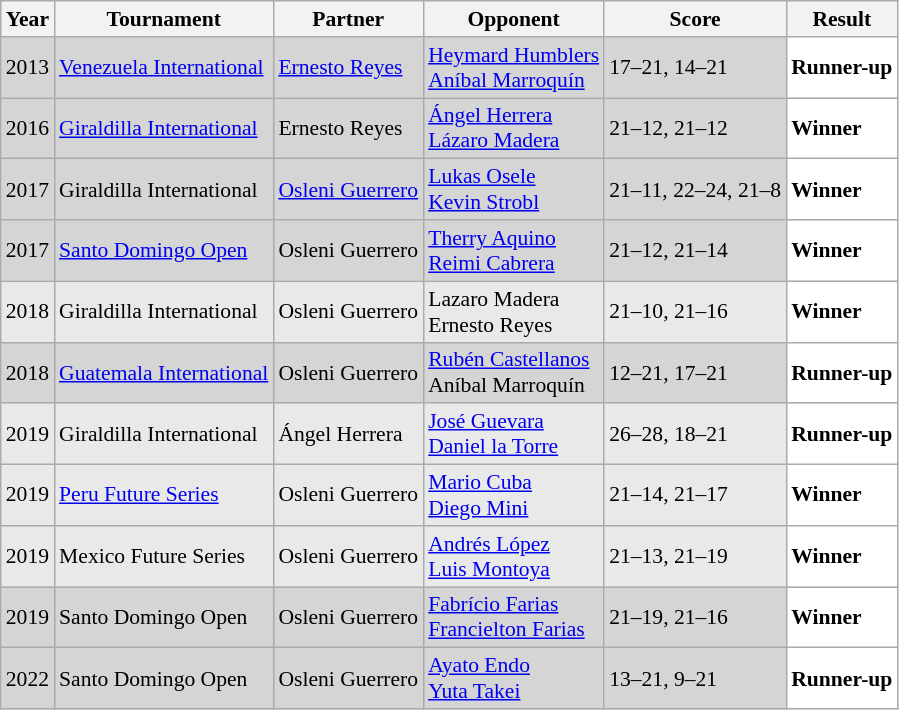<table class="sortable wikitable" style="font-size: 90%;">
<tr>
<th>Year</th>
<th>Tournament</th>
<th>Partner</th>
<th>Opponent</th>
<th>Score</th>
<th>Result</th>
</tr>
<tr style="background:#D5D5D5">
<td align="center">2013</td>
<td align="left"><a href='#'>Venezuela International</a></td>
<td align="left"> <a href='#'>Ernesto Reyes</a></td>
<td align="left"> <a href='#'>Heymard Humblers</a><br> <a href='#'>Aníbal Marroquín</a></td>
<td align="left">17–21, 14–21</td>
<td style="text-align:left; background:white"> <strong>Runner-up</strong></td>
</tr>
<tr style="background:#D5D5D5">
<td align="center">2016</td>
<td align="left"><a href='#'>Giraldilla International</a></td>
<td align="left"> Ernesto Reyes</td>
<td align="left"> <a href='#'>Ángel Herrera</a><br> <a href='#'>Lázaro Madera</a></td>
<td align="left">21–12, 21–12</td>
<td style="text-align:left; background:white"> <strong>Winner</strong></td>
</tr>
<tr style="background:#D5D5D5">
<td align="center">2017</td>
<td align="left">Giraldilla International</td>
<td align="left"> <a href='#'>Osleni Guerrero</a></td>
<td align="left"> <a href='#'>Lukas Osele</a><br> <a href='#'>Kevin Strobl</a></td>
<td align="left">21–11, 22–24, 21–8</td>
<td style="text-align:left; background:white"> <strong>Winner</strong></td>
</tr>
<tr style="background:#D5D5D5">
<td align="center">2017</td>
<td align="left"><a href='#'>Santo Domingo Open</a></td>
<td align="left"> Osleni Guerrero</td>
<td align="left"> <a href='#'>Therry Aquino</a><br> <a href='#'>Reimi Cabrera</a></td>
<td align="left">21–12, 21–14</td>
<td style="text-align:left; background:white"> <strong>Winner</strong></td>
</tr>
<tr style="background:#E9E9E9">
<td align="center">2018</td>
<td align="left">Giraldilla International</td>
<td align="left"> Osleni Guerrero</td>
<td align="left"> Lazaro Madera<br> Ernesto Reyes</td>
<td align="left">21–10, 21–16</td>
<td style="text-align:left; background:white"> <strong>Winner</strong></td>
</tr>
<tr style="background:#D5D5D5">
<td align="center">2018</td>
<td align="left"><a href='#'>Guatemala International</a></td>
<td align="left"> Osleni Guerrero</td>
<td align="left"> <a href='#'>Rubén Castellanos</a><br> Aníbal Marroquín</td>
<td align="left">12–21, 17–21</td>
<td style="text-align:left; background:white"> <strong>Runner-up</strong></td>
</tr>
<tr style="background:#E9E9E9">
<td align="center">2019</td>
<td align="left">Giraldilla International</td>
<td align="left"> Ángel Herrera</td>
<td align="left"> <a href='#'>José Guevara</a><br> <a href='#'>Daniel la Torre</a></td>
<td align="left">26–28, 18–21</td>
<td style="text-align:left; background:white"> <strong>Runner-up</strong></td>
</tr>
<tr style="background:#E9E9E9">
<td align="center">2019</td>
<td align="left"><a href='#'>Peru Future Series</a></td>
<td align="left"> Osleni Guerrero</td>
<td align="left"> <a href='#'>Mario Cuba</a><br> <a href='#'>Diego Mini</a></td>
<td align="left">21–14, 21–17</td>
<td style="text-align:left; background:white"> <strong>Winner</strong></td>
</tr>
<tr style="background:#E9E9E9">
<td align="center">2019</td>
<td align="left">Mexico Future Series</td>
<td align="left"> Osleni Guerrero</td>
<td align="left"> <a href='#'>Andrés López</a><br> <a href='#'>Luis Montoya</a></td>
<td align="left">21–13, 21–19</td>
<td style="text-align:left; background:white"> <strong>Winner</strong></td>
</tr>
<tr style="background:#D5D5D5">
<td align="center">2019</td>
<td align="left">Santo Domingo Open</td>
<td align="left"> Osleni Guerrero</td>
<td align="left"> <a href='#'>Fabrício Farias</a><br> <a href='#'>Francielton Farias</a></td>
<td align="left">21–19, 21–16</td>
<td style="text-align:left; background:white"> <strong>Winner</strong></td>
</tr>
<tr bgcolor="#D5D5D5">
<td align="center">2022</td>
<td align="left">Santo Domingo Open</td>
<td align="left"> Osleni Guerrero</td>
<td align="left"> <a href='#'>Ayato Endo</a><br> <a href='#'>Yuta Takei</a></td>
<td align="left">13–21, 9–21</td>
<td style="text-align:left; background:white"> <strong>Runner-up</strong></td>
</tr>
</table>
